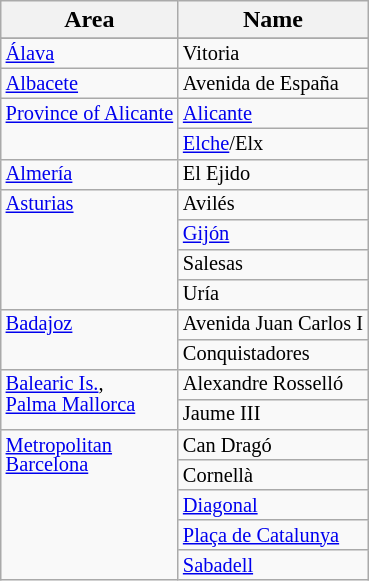<table class = "wikitable">
<tr>
<th>Area</th>
<th>Name</th>
</tr>
<tr>
</tr>
<tr style="vertical-align:top;line-height:1em;font-size:85%;">
<td><a href='#'>Álava</a></td>
<td>Vitoria</td>
</tr>
<tr style="vertical-align:top;line-height:1em;font-size:85%;">
<td><a href='#'>Albacete</a></td>
<td>Avenida de España</td>
</tr>
<tr style="vertical-align:top;line-height:1em;font-size:85%;">
<td rowspan = 2><a href='#'>Province of Alicante</a></td>
<td><a href='#'>Alicante</a></td>
</tr>
<tr style="vertical-align:top;line-height:1em;font-size:85%;">
<td><a href='#'>Elche</a>/Elx</td>
</tr>
<tr style="vertical-align:top;line-height:1em;font-size:85%;">
<td><a href='#'>Almería</a></td>
<td>El Ejido</td>
</tr>
<tr style="vertical-align:top;line-height:1em;font-size:85%;">
<td rowspan = 4><a href='#'>Asturias</a></td>
<td>Avilés</td>
</tr>
<tr style="vertical-align:top;line-height:1em;font-size:85%;">
<td><a href='#'>Gijón</a></td>
</tr>
<tr style="vertical-align:top;line-height:1em;font-size:85%;">
<td>Salesas</td>
</tr>
<tr style="vertical-align:top;line-height:1em;font-size:85%;">
<td>Uría</td>
</tr>
<tr style="vertical-align:top;line-height:1em;font-size:85%;">
<td rowspan = 2><a href='#'>Badajoz</a></td>
<td>Avenida Juan Carlos I</td>
</tr>
<tr style="vertical-align:top;line-height:1em;font-size:85%;">
<td>Conquistadores</td>
</tr>
<tr style="vertical-align:top;line-height:1em;font-size:85%;">
<td rowspan = 2><a href='#'>Balearic Is.</a>,<br><a href='#'>Palma Mallorca</a></td>
<td>Alexandre Rosselló</td>
</tr>
<tr style="vertical-align:top;line-height:1em;font-size:85%;">
<td>Jaume III</td>
</tr>
<tr style="vertical-align:top;line-height:1em;font-size:85%;">
<td rowspan = 6><a href='#'>Metropolitan<br>Barcelona</a></td>
<td>Can Dragó</td>
</tr>
<tr style="vertical-align:top;line-height:1em;font-size:85%;">
<td>Cornellà</td>
</tr>
<tr style="vertical-align:top;line-height:1em;font-size:85%;">
<td><a href='#'>Diagonal</a></td>
</tr>
<tr style="vertical-align:top;line-height:1em;font-size:85%;">
<td><a href='#'>Plaça de Catalunya</a></td>
</tr>
<tr style="vertical-align:top;line-height:1em;font-size:85%;">
<td><a href='#'>Sabadell</a></td>
</tr>
</table>
